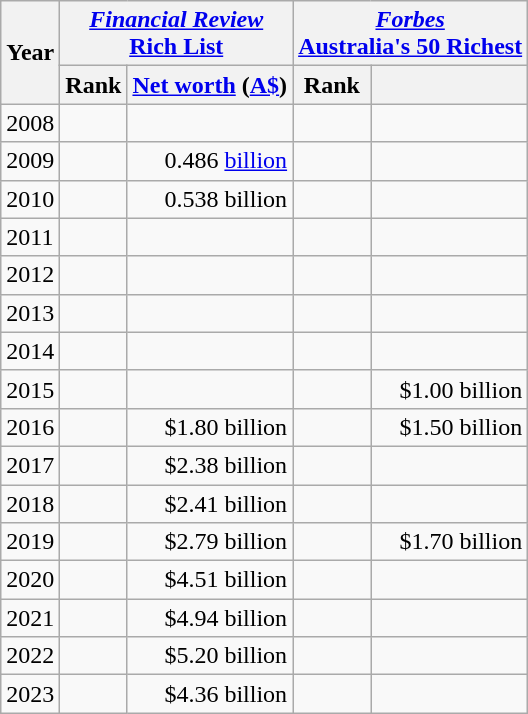<table class="wikitable">
<tr>
<th rowspan=2>Year</th>
<th colspan=2><em><a href='#'>Financial Review</a></em><br><a href='#'>Rich List</a></th>
<th colspan=2><em><a href='#'>Forbes</a></em><br><a href='#'>Australia's 50 Richest</a></th>
</tr>
<tr>
<th>Rank</th>
<th><a href='#'>Net worth</a> (<a href='#'>A$</a>)</th>
<th>Rank</th>
<th></th>
</tr>
<tr>
<td>2008</td>
<td align="center"></td>
<td align="right"></td>
<td align="center"></td>
<td align="right"></td>
</tr>
<tr>
<td>2009</td>
<td align="center"></td>
<td align="right">0.486 <a href='#'>billion</a></td>
<td align="center"></td>
<td align="right"></td>
</tr>
<tr>
<td>2010</td>
<td align="center"></td>
<td align="right">0.538 billion</td>
<td align="center"></td>
<td align="right"></td>
</tr>
<tr>
<td>2011</td>
<td align="center"></td>
<td align="right"></td>
<td align="center"></td>
<td align="right"></td>
</tr>
<tr>
<td>2012</td>
<td align="center"></td>
<td align="right"></td>
<td align="center"></td>
<td align="right"></td>
</tr>
<tr>
<td>2013</td>
<td align="center"></td>
<td align="right"></td>
<td align="center"></td>
<td align="right"></td>
</tr>
<tr>
<td>2014</td>
<td align="center"></td>
<td align="right"></td>
<td align="center"></td>
<td align="right"></td>
</tr>
<tr>
<td>2015</td>
<td align="center"></td>
<td align="right"></td>
<td align="center"></td>
<td align="right">$1.00 billion </td>
</tr>
<tr>
<td>2016</td>
<td align="center"></td>
<td align="right">$1.80 billion</td>
<td align="center"></td>
<td align="right">$1.50 billion </td>
</tr>
<tr>
<td>2017</td>
<td align="center"></td>
<td align="right">$2.38 billion </td>
<td align="center"></td>
<td align="right"></td>
</tr>
<tr>
<td>2018</td>
<td align="center"></td>
<td align="right">$2.41 billion </td>
<td align="center"></td>
<td align="right"></td>
</tr>
<tr>
<td>2019</td>
<td align="center"></td>
<td align="right">$2.79 billion </td>
<td align="center"></td>
<td align="right">$1.70 billion </td>
</tr>
<tr>
<td>2020</td>
<td align="center"></td>
<td align="right">$4.51 billion </td>
<td align="center"></td>
<td align="right"></td>
</tr>
<tr>
<td>2021</td>
<td align="center"></td>
<td align="right">$4.94 billion </td>
<td align="center"></td>
<td align="right"></td>
</tr>
<tr>
<td>2022</td>
<td align="center"></td>
<td align="right">$5.20 billion </td>
<td align="center"></td>
<td align="right"></td>
</tr>
<tr>
<td>2023</td>
<td align="center"></td>
<td align="right">$4.36 billion </td>
<td align="center"></td>
<td align="right"></td>
</tr>
</table>
